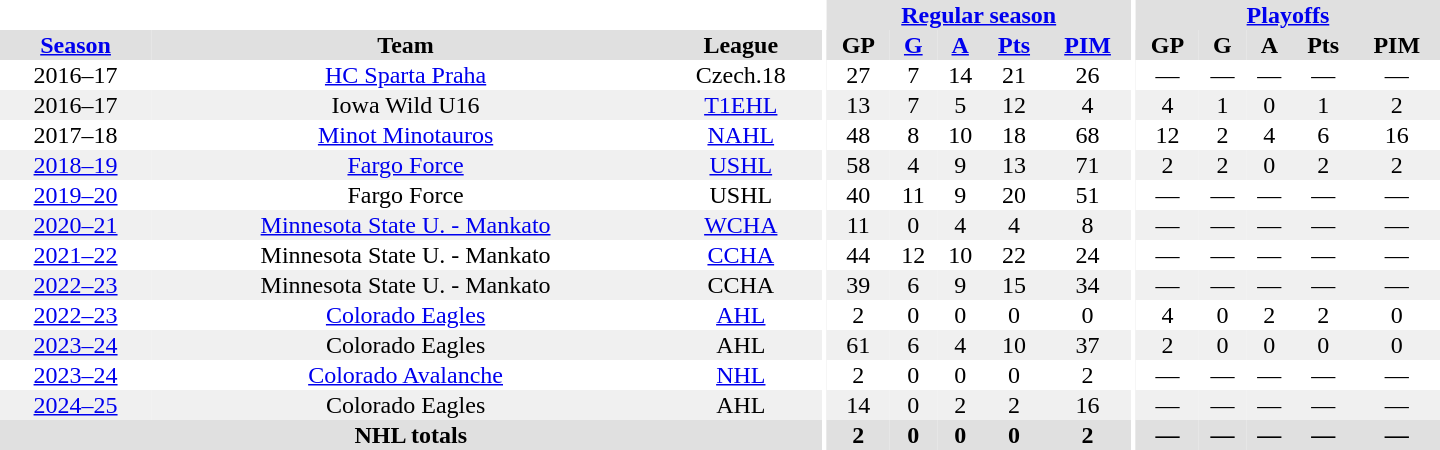<table border="0" cellpadding="1" cellspacing="0" style="text-align:center; width:60em">
<tr bgcolor="#e0e0e0">
<th colspan="3" bgcolor="#ffffff"></th>
<th rowspan="92" bgcolor="#ffffff"></th>
<th colspan="5"><a href='#'>Regular season</a></th>
<th rowspan="92" bgcolor="#ffffff"></th>
<th colspan="5"><a href='#'>Playoffs</a></th>
</tr>
<tr bgcolor="#e0e0e0">
<th><a href='#'>Season</a></th>
<th>Team</th>
<th>League</th>
<th>GP</th>
<th><a href='#'>G</a></th>
<th><a href='#'>A</a></th>
<th><a href='#'>Pts</a></th>
<th><a href='#'>PIM</a></th>
<th>GP</th>
<th>G</th>
<th>A</th>
<th>Pts</th>
<th>PIM</th>
</tr>
<tr>
<td>2016–17</td>
<td><a href='#'>HC Sparta Praha</a></td>
<td>Czech.18</td>
<td>27</td>
<td>7</td>
<td>14</td>
<td>21</td>
<td>26</td>
<td>—</td>
<td>—</td>
<td>—</td>
<td>—</td>
<td>—</td>
</tr>
<tr bgcolor="#f0f0f0">
<td>2016–17</td>
<td>Iowa Wild U16</td>
<td><a href='#'>T1EHL</a></td>
<td>13</td>
<td>7</td>
<td>5</td>
<td>12</td>
<td>4</td>
<td>4</td>
<td>1</td>
<td>0</td>
<td>1</td>
<td>2</td>
</tr>
<tr>
<td>2017–18</td>
<td><a href='#'>Minot Minotauros</a></td>
<td><a href='#'>NAHL</a></td>
<td>48</td>
<td>8</td>
<td>10</td>
<td>18</td>
<td>68</td>
<td>12</td>
<td>2</td>
<td>4</td>
<td>6</td>
<td>16</td>
</tr>
<tr bgcolor="#f0f0f0">
<td><a href='#'>2018–19</a></td>
<td><a href='#'>Fargo Force</a></td>
<td><a href='#'>USHL</a></td>
<td>58</td>
<td>4</td>
<td>9</td>
<td>13</td>
<td>71</td>
<td>2</td>
<td>2</td>
<td>0</td>
<td>2</td>
<td>2</td>
</tr>
<tr>
<td><a href='#'>2019–20</a></td>
<td>Fargo Force</td>
<td>USHL</td>
<td>40</td>
<td>11</td>
<td>9</td>
<td>20</td>
<td>51</td>
<td>—</td>
<td>—</td>
<td>—</td>
<td>—</td>
<td>—</td>
</tr>
<tr bgcolor="#f0f0f0">
<td><a href='#'>2020–21</a></td>
<td><a href='#'>Minnesota State U. - Mankato</a></td>
<td><a href='#'>WCHA</a></td>
<td>11</td>
<td>0</td>
<td>4</td>
<td>4</td>
<td>8</td>
<td>—</td>
<td>—</td>
<td>—</td>
<td>—</td>
<td>—</td>
</tr>
<tr>
<td><a href='#'>2021–22</a></td>
<td>Minnesota State U. - Mankato</td>
<td><a href='#'>CCHA</a></td>
<td>44</td>
<td>12</td>
<td>10</td>
<td>22</td>
<td>24</td>
<td>—</td>
<td>—</td>
<td>—</td>
<td>—</td>
<td>—</td>
</tr>
<tr bgcolor="#f0f0f0">
<td><a href='#'>2022–23</a></td>
<td>Minnesota State U. - Mankato</td>
<td>CCHA</td>
<td>39</td>
<td>6</td>
<td>9</td>
<td>15</td>
<td>34</td>
<td>—</td>
<td>—</td>
<td>—</td>
<td>—</td>
<td>—</td>
</tr>
<tr>
<td><a href='#'>2022–23</a></td>
<td><a href='#'>Colorado Eagles</a></td>
<td><a href='#'>AHL</a></td>
<td>2</td>
<td>0</td>
<td>0</td>
<td>0</td>
<td>0</td>
<td>4</td>
<td>0</td>
<td>2</td>
<td>2</td>
<td>0</td>
</tr>
<tr bgcolor="f0f0f0">
<td><a href='#'>2023–24</a></td>
<td>Colorado Eagles</td>
<td>AHL</td>
<td>61</td>
<td>6</td>
<td>4</td>
<td>10</td>
<td>37</td>
<td>2</td>
<td>0</td>
<td>0</td>
<td>0</td>
<td>0</td>
</tr>
<tr>
<td><a href='#'>2023–24</a></td>
<td><a href='#'>Colorado Avalanche</a></td>
<td><a href='#'>NHL</a></td>
<td>2</td>
<td>0</td>
<td>0</td>
<td>0</td>
<td>2</td>
<td>—</td>
<td>—</td>
<td>—</td>
<td>—</td>
<td>—</td>
</tr>
<tr bgcolor="f0f0f0">
<td><a href='#'>2024–25</a></td>
<td>Colorado Eagles</td>
<td>AHL</td>
<td>14</td>
<td>0</td>
<td>2</td>
<td>2</td>
<td>16</td>
<td>—</td>
<td>—</td>
<td>—</td>
<td>—</td>
<td>—</td>
</tr>
<tr bgcolor="#e0e0e0">
<th colspan="3">NHL totals</th>
<th>2</th>
<th>0</th>
<th>0</th>
<th>0</th>
<th>2</th>
<th>—</th>
<th>—</th>
<th>—</th>
<th>—</th>
<th>—</th>
</tr>
</table>
